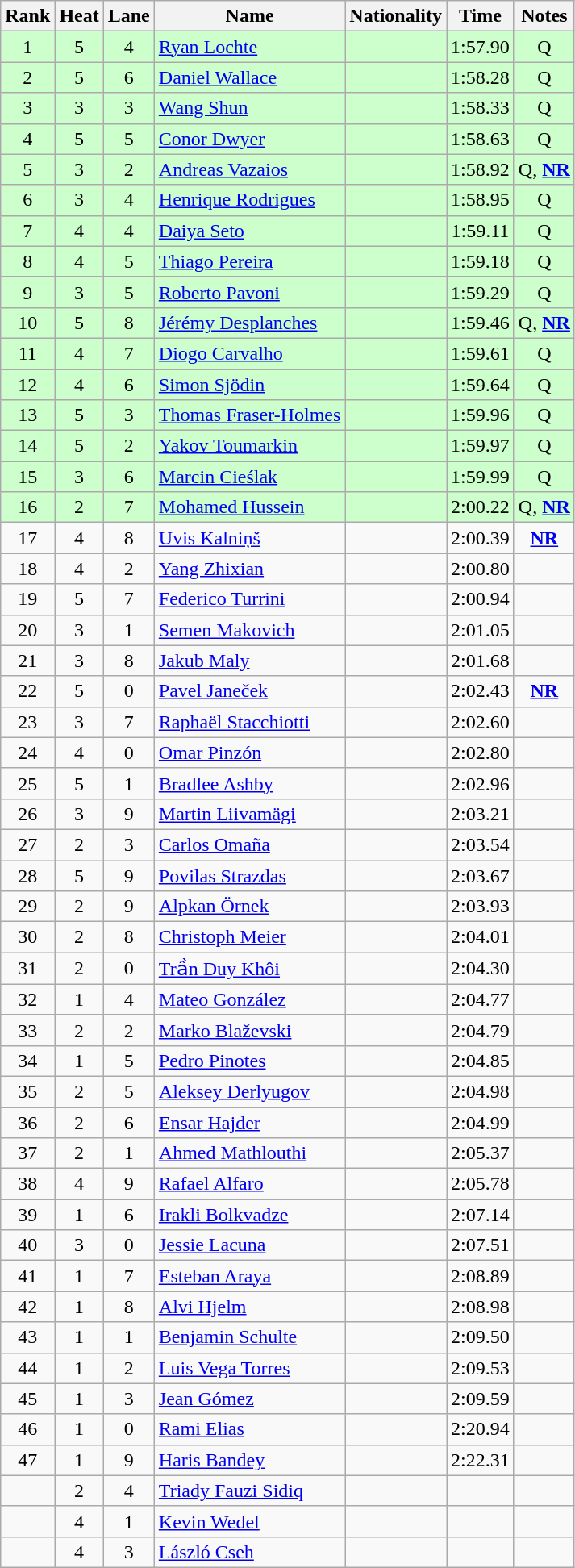<table class="wikitable sortable" style="text-align:center">
<tr>
<th>Rank</th>
<th>Heat</th>
<th>Lane</th>
<th>Name</th>
<th>Nationality</th>
<th>Time</th>
<th>Notes</th>
</tr>
<tr bgcolor=ccffcc>
<td>1</td>
<td>5</td>
<td>4</td>
<td align=left><a href='#'>Ryan Lochte</a></td>
<td align=left></td>
<td>1:57.90</td>
<td>Q</td>
</tr>
<tr bgcolor=ccffcc>
<td>2</td>
<td>5</td>
<td>6</td>
<td align=left><a href='#'>Daniel Wallace</a></td>
<td align=left></td>
<td>1:58.28</td>
<td>Q</td>
</tr>
<tr bgcolor=ccffcc>
<td>3</td>
<td>3</td>
<td>3</td>
<td align=left><a href='#'>Wang Shun</a></td>
<td align=left></td>
<td>1:58.33</td>
<td>Q</td>
</tr>
<tr bgcolor=ccffcc>
<td>4</td>
<td>5</td>
<td>5</td>
<td align=left><a href='#'>Conor Dwyer</a></td>
<td align=left></td>
<td>1:58.63</td>
<td>Q</td>
</tr>
<tr bgcolor=ccffcc>
<td>5</td>
<td>3</td>
<td>2</td>
<td align=left><a href='#'>Andreas Vazaios</a></td>
<td align=left></td>
<td>1:58.92</td>
<td>Q, <strong><a href='#'>NR</a></strong></td>
</tr>
<tr bgcolor=ccffcc>
<td>6</td>
<td>3</td>
<td>4</td>
<td align=left><a href='#'>Henrique Rodrigues</a></td>
<td align=left></td>
<td>1:58.95</td>
<td>Q</td>
</tr>
<tr bgcolor=ccffcc>
<td>7</td>
<td>4</td>
<td>4</td>
<td align=left><a href='#'>Daiya Seto</a></td>
<td align=left></td>
<td>1:59.11</td>
<td>Q</td>
</tr>
<tr bgcolor=ccffcc>
<td>8</td>
<td>4</td>
<td>5</td>
<td align=left><a href='#'>Thiago Pereira</a></td>
<td align=left></td>
<td>1:59.18</td>
<td>Q</td>
</tr>
<tr bgcolor=ccffcc>
<td>9</td>
<td>3</td>
<td>5</td>
<td align=left><a href='#'>Roberto Pavoni</a></td>
<td align=left></td>
<td>1:59.29</td>
<td>Q</td>
</tr>
<tr bgcolor=ccffcc>
<td>10</td>
<td>5</td>
<td>8</td>
<td align=left><a href='#'>Jérémy Desplanches</a></td>
<td align=left></td>
<td>1:59.46</td>
<td>Q, <strong><a href='#'>NR</a></strong></td>
</tr>
<tr bgcolor=ccffcc>
<td>11</td>
<td>4</td>
<td>7</td>
<td align=left><a href='#'>Diogo Carvalho</a></td>
<td align=left></td>
<td>1:59.61</td>
<td>Q</td>
</tr>
<tr bgcolor=ccffcc>
<td>12</td>
<td>4</td>
<td>6</td>
<td align=left><a href='#'>Simon Sjödin</a></td>
<td align=left></td>
<td>1:59.64</td>
<td>Q</td>
</tr>
<tr bgcolor=ccffcc>
<td>13</td>
<td>5</td>
<td>3</td>
<td align=left><a href='#'>Thomas Fraser-Holmes</a></td>
<td align=left></td>
<td>1:59.96</td>
<td>Q</td>
</tr>
<tr bgcolor=ccffcc>
<td>14</td>
<td>5</td>
<td>2</td>
<td align=left><a href='#'>Yakov Toumarkin</a></td>
<td align=left></td>
<td>1:59.97</td>
<td>Q</td>
</tr>
<tr bgcolor=ccffcc>
<td>15</td>
<td>3</td>
<td>6</td>
<td align=left><a href='#'>Marcin Cieślak</a></td>
<td align=left></td>
<td>1:59.99</td>
<td>Q</td>
</tr>
<tr bgcolor=ccffcc>
<td>16</td>
<td>2</td>
<td>7</td>
<td align=left><a href='#'>Mohamed Hussein</a></td>
<td align=left></td>
<td>2:00.22</td>
<td>Q, <strong><a href='#'>NR</a></strong></td>
</tr>
<tr>
<td>17</td>
<td>4</td>
<td>8</td>
<td align=left><a href='#'>Uvis Kalniņš</a></td>
<td align=left></td>
<td>2:00.39</td>
<td><strong><a href='#'>NR</a></strong></td>
</tr>
<tr>
<td>18</td>
<td>4</td>
<td>2</td>
<td align=left><a href='#'>Yang Zhixian</a></td>
<td align=left></td>
<td>2:00.80</td>
<td></td>
</tr>
<tr>
<td>19</td>
<td>5</td>
<td>7</td>
<td align=left><a href='#'>Federico Turrini</a></td>
<td align=left></td>
<td>2:00.94</td>
<td></td>
</tr>
<tr>
<td>20</td>
<td>3</td>
<td>1</td>
<td align=left><a href='#'>Semen Makovich</a></td>
<td align=left></td>
<td>2:01.05</td>
<td></td>
</tr>
<tr>
<td>21</td>
<td>3</td>
<td>8</td>
<td align=left><a href='#'>Jakub Maly</a></td>
<td align=left></td>
<td>2:01.68</td>
<td></td>
</tr>
<tr>
<td>22</td>
<td>5</td>
<td>0</td>
<td align=left><a href='#'>Pavel Janeček</a></td>
<td align=left></td>
<td>2:02.43</td>
<td><strong><a href='#'>NR</a></strong></td>
</tr>
<tr>
<td>23</td>
<td>3</td>
<td>7</td>
<td align=left><a href='#'>Raphaël Stacchiotti</a></td>
<td align=left></td>
<td>2:02.60</td>
<td></td>
</tr>
<tr>
<td>24</td>
<td>4</td>
<td>0</td>
<td align=left><a href='#'>Omar Pinzón</a></td>
<td align=left></td>
<td>2:02.80</td>
<td></td>
</tr>
<tr>
<td>25</td>
<td>5</td>
<td>1</td>
<td align=left><a href='#'>Bradlee Ashby</a></td>
<td align=left></td>
<td>2:02.96</td>
<td></td>
</tr>
<tr>
<td>26</td>
<td>3</td>
<td>9</td>
<td align=left><a href='#'>Martin Liivamägi</a></td>
<td align=left></td>
<td>2:03.21</td>
<td></td>
</tr>
<tr>
<td>27</td>
<td>2</td>
<td>3</td>
<td align=left><a href='#'>Carlos Omaña</a></td>
<td align=left></td>
<td>2:03.54</td>
<td></td>
</tr>
<tr>
<td>28</td>
<td>5</td>
<td>9</td>
<td align=left><a href='#'>Povilas Strazdas</a></td>
<td align=left></td>
<td>2:03.67</td>
<td></td>
</tr>
<tr>
<td>29</td>
<td>2</td>
<td>9</td>
<td align=left><a href='#'>Alpkan Örnek</a></td>
<td align=left></td>
<td>2:03.93</td>
<td></td>
</tr>
<tr>
<td>30</td>
<td>2</td>
<td>8</td>
<td align=left><a href='#'>Christoph Meier</a></td>
<td align=left></td>
<td>2:04.01</td>
<td></td>
</tr>
<tr>
<td>31</td>
<td>2</td>
<td>0</td>
<td align=left><a href='#'>Trần Duy Khôi</a></td>
<td align=left></td>
<td>2:04.30</td>
<td></td>
</tr>
<tr>
<td>32</td>
<td>1</td>
<td>4</td>
<td align=left><a href='#'>Mateo González</a></td>
<td align=left></td>
<td>2:04.77</td>
<td></td>
</tr>
<tr>
<td>33</td>
<td>2</td>
<td>2</td>
<td align=left><a href='#'>Marko Blaževski</a></td>
<td align=left></td>
<td>2:04.79</td>
<td></td>
</tr>
<tr>
<td>34</td>
<td>1</td>
<td>5</td>
<td align=left><a href='#'>Pedro Pinotes</a></td>
<td align=left></td>
<td>2:04.85</td>
<td></td>
</tr>
<tr>
<td>35</td>
<td>2</td>
<td>5</td>
<td align=left><a href='#'>Aleksey Derlyugov</a></td>
<td align=left></td>
<td>2:04.98</td>
<td></td>
</tr>
<tr>
<td>36</td>
<td>2</td>
<td>6</td>
<td align=left><a href='#'>Ensar Hajder</a></td>
<td align=left></td>
<td>2:04.99</td>
<td></td>
</tr>
<tr>
<td>37</td>
<td>2</td>
<td>1</td>
<td align=left><a href='#'>Ahmed Mathlouthi</a></td>
<td align=left></td>
<td>2:05.37</td>
<td></td>
</tr>
<tr>
<td>38</td>
<td>4</td>
<td>9</td>
<td align=left><a href='#'>Rafael Alfaro</a></td>
<td align=left></td>
<td>2:05.78</td>
<td></td>
</tr>
<tr>
<td>39</td>
<td>1</td>
<td>6</td>
<td align=left><a href='#'>Irakli Bolkvadze</a></td>
<td align=left></td>
<td>2:07.14</td>
<td></td>
</tr>
<tr>
<td>40</td>
<td>3</td>
<td>0</td>
<td align=left><a href='#'>Jessie Lacuna</a></td>
<td align=left></td>
<td>2:07.51</td>
<td></td>
</tr>
<tr>
<td>41</td>
<td>1</td>
<td>7</td>
<td align=left><a href='#'>Esteban Araya</a></td>
<td align=left></td>
<td>2:08.89</td>
<td></td>
</tr>
<tr>
<td>42</td>
<td>1</td>
<td>8</td>
<td align=left><a href='#'>Alvi Hjelm</a></td>
<td align=left></td>
<td>2:08.98</td>
<td></td>
</tr>
<tr>
<td>43</td>
<td>1</td>
<td>1</td>
<td align=left><a href='#'>Benjamin Schulte</a></td>
<td align=left></td>
<td>2:09.50</td>
<td></td>
</tr>
<tr>
<td>44</td>
<td>1</td>
<td>2</td>
<td align=left><a href='#'>Luis Vega Torres</a></td>
<td align=left></td>
<td>2:09.53</td>
<td></td>
</tr>
<tr>
<td>45</td>
<td>1</td>
<td>3</td>
<td align=left><a href='#'>Jean Gómez</a></td>
<td align=left></td>
<td>2:09.59</td>
<td></td>
</tr>
<tr>
<td>46</td>
<td>1</td>
<td>0</td>
<td align=left><a href='#'>Rami Elias</a></td>
<td align=left></td>
<td>2:20.94</td>
<td></td>
</tr>
<tr>
<td>47</td>
<td>1</td>
<td>9</td>
<td align=left><a href='#'>Haris Bandey</a></td>
<td align=left></td>
<td>2:22.31</td>
<td></td>
</tr>
<tr>
<td></td>
<td>2</td>
<td>4</td>
<td align=left><a href='#'>Triady Fauzi Sidiq</a></td>
<td align=left></td>
<td></td>
<td></td>
</tr>
<tr>
<td></td>
<td>4</td>
<td>1</td>
<td align=left><a href='#'>Kevin Wedel</a></td>
<td align=left></td>
<td></td>
<td></td>
</tr>
<tr>
<td></td>
<td>4</td>
<td>3</td>
<td align=left><a href='#'>László Cseh</a></td>
<td align=left></td>
<td></td>
<td></td>
</tr>
</table>
